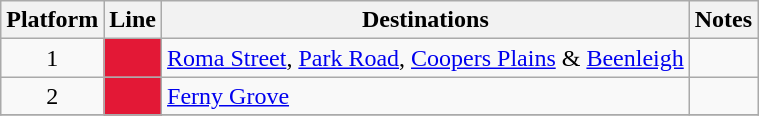<table class="wikitable" style="float: none; margin: 0.5em; ">
<tr>
<th>Platform</th>
<th>Line</th>
<th>Destinations</th>
<th>Notes</th>
</tr>
<tr>
<td rowspan=1 style="text-align:center;">1</td>
<td style="background:#E31836"><a href='#'></a></td>
<td><a href='#'>Roma Street</a>, <a href='#'>Park Road</a>, <a href='#'>Coopers Plains</a> & <a href='#'>Beenleigh</a></td>
<td></td>
</tr>
<tr>
<td rowspan=1 style="text-align:center;">2</td>
<td style="background:#E31836"><a href='#'></a></td>
<td><a href='#'>Ferny Grove</a></td>
<td></td>
</tr>
<tr>
</tr>
</table>
